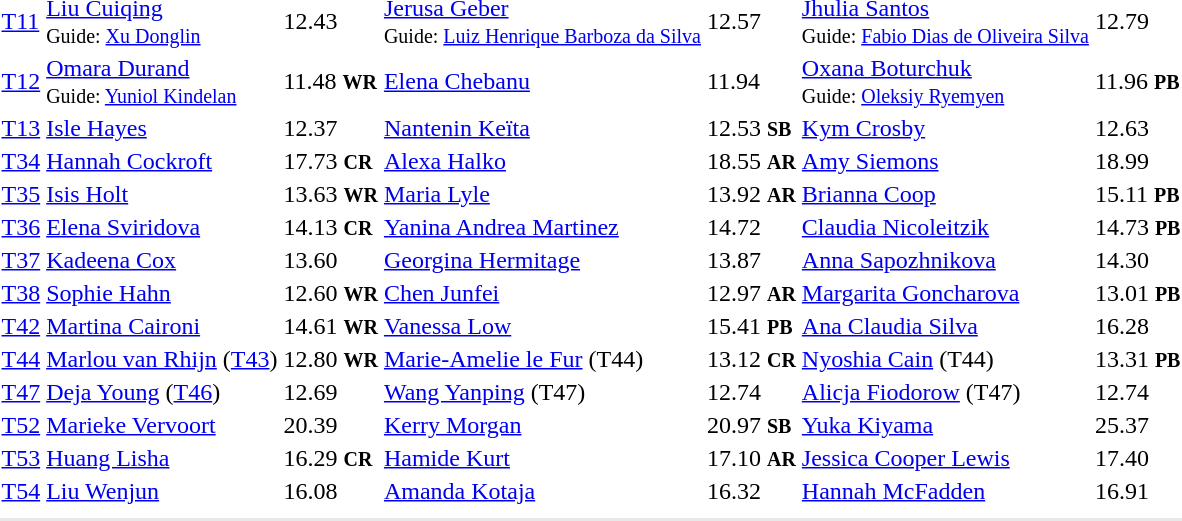<table>
<tr>
<td><a href='#'>T11</a></td>
<td><a href='#'>Liu Cuiqing</a><br><small>Guide: <a href='#'>Xu Donglin</a></small><br></td>
<td>12.43</td>
<td><a href='#'>Jerusa Geber</a><br><small>Guide: <a href='#'>Luiz Henrique Barboza da Silva</a></small><br></td>
<td>12.57</td>
<td><a href='#'>Jhulia Santos</a><br><small>Guide: <a href='#'>Fabio Dias de Oliveira Silva</a></small><br></td>
<td>12.79</td>
</tr>
<tr>
<td><a href='#'>T12</a></td>
<td><a href='#'>Omara Durand</a><br><small>Guide: <a href='#'>Yuniol Kindelan</a></small><br></td>
<td>11.48 <small><strong>WR</strong></small></td>
<td><a href='#'>Elena Chebanu</a><br></td>
<td>11.94</td>
<td><a href='#'>Oxana Boturchuk</a><br><small>Guide: <a href='#'>Oleksiy Ryemyen</a></small><br></td>
<td>11.96 <small><strong>PB</strong></small></td>
</tr>
<tr>
<td><a href='#'>T13</a></td>
<td><a href='#'>Isle Hayes</a><br></td>
<td>12.37</td>
<td><a href='#'>Nantenin Keïta</a><br></td>
<td>12.53 <small><strong>SB</strong></small></td>
<td><a href='#'>Kym Crosby</a><br></td>
<td>12.63</td>
</tr>
<tr>
<td><a href='#'>T34</a></td>
<td><a href='#'>Hannah Cockroft</a><br></td>
<td>17.73 <small><strong>CR</strong></small></td>
<td><a href='#'>Alexa Halko</a><br></td>
<td>18.55 <small><strong>AR</strong></small></td>
<td><a href='#'>Amy Siemons</a><br></td>
<td>18.99</td>
</tr>
<tr>
<td><a href='#'>T35</a></td>
<td><a href='#'>Isis Holt</a><br></td>
<td>13.63 <small><strong>WR</strong></small></td>
<td><a href='#'>Maria Lyle</a><br></td>
<td>13.92 <small><strong>AR</strong></small></td>
<td><a href='#'>Brianna Coop</a><br></td>
<td>15.11 <small><strong>PB</strong></small></td>
</tr>
<tr>
<td><a href='#'>T36</a></td>
<td><a href='#'>Elena Sviridova</a><br></td>
<td>14.13 <small><strong>CR</strong></small></td>
<td><a href='#'>Yanina Andrea Martinez</a><br></td>
<td>14.72</td>
<td><a href='#'>Claudia Nicoleitzik</a><br></td>
<td>14.73 <small><strong>PB</strong></small></td>
</tr>
<tr>
<td><a href='#'>T37</a></td>
<td><a href='#'>Kadeena Cox</a><br></td>
<td>13.60</td>
<td><a href='#'>Georgina Hermitage</a><br></td>
<td>13.87</td>
<td><a href='#'>Anna Sapozhnikova</a><br></td>
<td>14.30</td>
</tr>
<tr>
<td><a href='#'>T38</a></td>
<td><a href='#'>Sophie Hahn</a><br></td>
<td>12.60 <small><strong>WR</strong></small></td>
<td><a href='#'>Chen Junfei</a><br></td>
<td>12.97 <small><strong>AR</strong></small></td>
<td><a href='#'>Margarita Goncharova</a><br></td>
<td>13.01 <small><strong>PB</strong></small></td>
</tr>
<tr>
<td><a href='#'>T42</a></td>
<td><a href='#'>Martina Caironi</a><br></td>
<td>14.61 <small><strong>WR</strong></small></td>
<td><a href='#'>Vanessa Low</a><br></td>
<td>15.41 <small><strong>PB</strong></small></td>
<td><a href='#'>Ana Claudia Silva</a><br></td>
<td>16.28</td>
</tr>
<tr>
<td><a href='#'>T44</a></td>
<td><a href='#'>Marlou van Rhijn</a> (<a href='#'>T43</a>)<br></td>
<td>12.80 <small><strong>WR</strong></small></td>
<td><a href='#'>Marie-Amelie le Fur</a> (T44)<br></td>
<td>13.12 <small><strong>CR</strong></small></td>
<td><a href='#'>Nyoshia Cain</a> (T44)<br></td>
<td>13.31 <small><strong>PB</strong></small></td>
</tr>
<tr>
<td><a href='#'>T47</a></td>
<td><a href='#'>Deja Young</a> (<a href='#'>T46</a>)<br></td>
<td>12.69</td>
<td><a href='#'>Wang Yanping</a> (T47)<br></td>
<td>12.74</td>
<td><a href='#'>Alicja Fiodorow</a> (T47)<br></td>
<td>12.74</td>
</tr>
<tr>
<td><a href='#'>T52</a></td>
<td><a href='#'>Marieke Vervoort</a><br></td>
<td>20.39</td>
<td><a href='#'>Kerry Morgan</a><br></td>
<td>20.97 <small><strong>SB</strong></small></td>
<td><a href='#'>Yuka Kiyama</a><br></td>
<td>25.37</td>
</tr>
<tr>
<td><a href='#'>T53</a></td>
<td><a href='#'>Huang Lisha</a><br></td>
<td>16.29 <small><strong>CR</strong></small></td>
<td><a href='#'>Hamide Kurt</a><br></td>
<td>17.10 <small><strong>AR</strong></small></td>
<td><a href='#'>Jessica Cooper Lewis</a><br></td>
<td>17.40</td>
</tr>
<tr>
<td><a href='#'>T54</a></td>
<td><a href='#'>Liu Wenjun</a><br></td>
<td>16.08</td>
<td><a href='#'>Amanda Kotaja</a><br></td>
<td>16.32</td>
<td><a href='#'>Hannah McFadden</a><br></td>
<td>16.91</td>
</tr>
<tr>
<td colspan=7></td>
</tr>
<tr>
</tr>
<tr bgcolor= e8e8e8>
<td colspan=7></td>
</tr>
</table>
